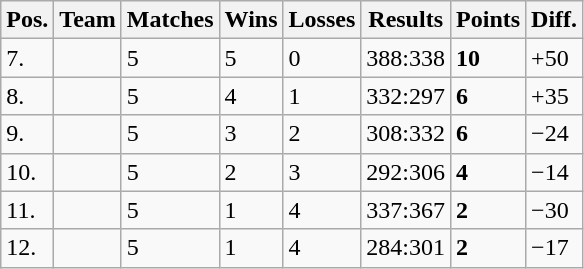<table class="wikitable">
<tr>
<th>Pos.</th>
<th align="center">Team</th>
<th>Matches</th>
<th>Wins</th>
<th>Losses</th>
<th>Results</th>
<th>Points</th>
<th>Diff.</th>
</tr>
<tr>
<td>7.</td>
<td></td>
<td>5</td>
<td>5</td>
<td>0</td>
<td>388:338</td>
<td><strong>10</strong></td>
<td>+50</td>
</tr>
<tr>
<td>8.</td>
<td></td>
<td>5</td>
<td>4</td>
<td>1</td>
<td>332:297</td>
<td><strong>6</strong></td>
<td>+35</td>
</tr>
<tr>
<td>9.</td>
<td></td>
<td>5</td>
<td>3</td>
<td>2</td>
<td>308:332</td>
<td><strong>6</strong></td>
<td>−24</td>
</tr>
<tr>
<td>10.</td>
<td></td>
<td>5</td>
<td>2</td>
<td>3</td>
<td>292:306</td>
<td><strong>4</strong></td>
<td>−14</td>
</tr>
<tr>
<td>11.</td>
<td></td>
<td>5</td>
<td>1</td>
<td>4</td>
<td>337:367</td>
<td><strong>2</strong></td>
<td>−30</td>
</tr>
<tr>
<td>12.</td>
<td></td>
<td>5</td>
<td>1</td>
<td>4</td>
<td>284:301</td>
<td><strong>2</strong></td>
<td>−17</td>
</tr>
</table>
